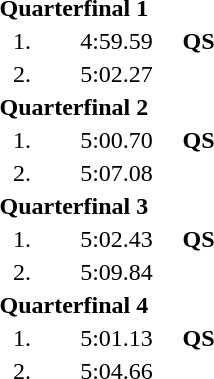<table style="text-align:center">
<tr>
<td colspan=4 align=left><strong>Quarterfinal 1</strong></td>
</tr>
<tr>
<td width=30>1.</td>
<td align=left></td>
<td width=80>4:59.59</td>
<td><strong>QS</strong></td>
</tr>
<tr>
<td>2.</td>
<td align=left></td>
<td>5:02.27</td>
<td></td>
</tr>
<tr>
<td colspan=4 align=left><strong>Quarterfinal 2</strong></td>
</tr>
<tr>
<td>1.</td>
<td align=left></td>
<td>5:00.70</td>
<td><strong>QS</strong></td>
</tr>
<tr>
<td>2.</td>
<td align=left></td>
<td>5:07.08</td>
<td></td>
</tr>
<tr>
<td colspan=4 align=left><strong>Quarterfinal 3</strong></td>
</tr>
<tr>
<td>1.</td>
<td align=left></td>
<td>5:02.43</td>
<td><strong>QS</strong></td>
</tr>
<tr>
<td>2.</td>
<td align=left></td>
<td>5:09.84</td>
<td></td>
</tr>
<tr>
<td colspan=4 align=left><strong>Quarterfinal 4</strong></td>
</tr>
<tr>
<td>1.</td>
<td align=left></td>
<td>5:01.13</td>
<td><strong>QS</strong></td>
</tr>
<tr>
<td>2.</td>
<td align=left></td>
<td>5:04.66</td>
<td></td>
</tr>
</table>
